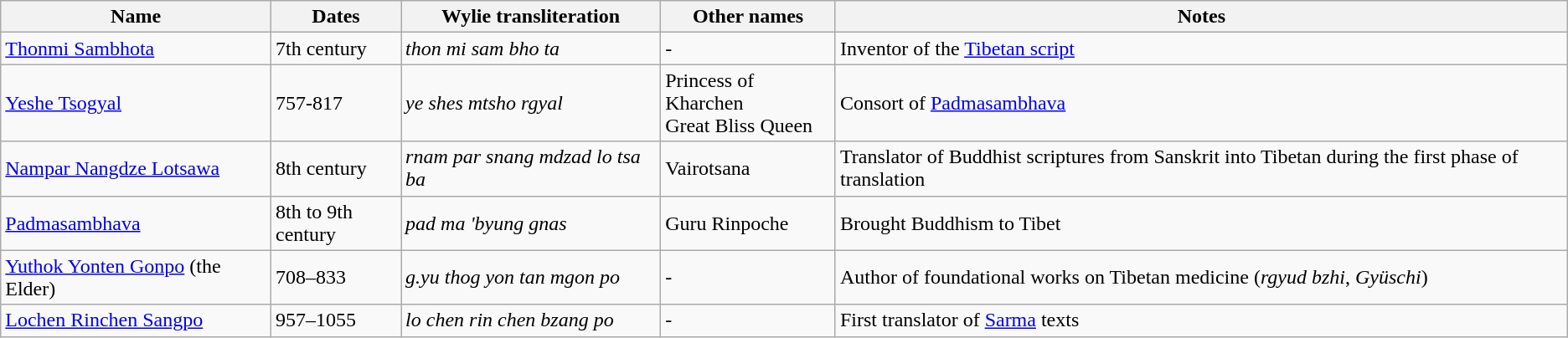<table class="wikitable">
<tr>
<th>Name</th>
<th style="width:6em">Dates</th>
<th>Wylie transliteration</th>
<th>Other names</th>
<th>Notes</th>
</tr>
<tr>
<td><a href='#'>Thonmi Sambhota</a></td>
<td>7th century</td>
<td><em>thon mi sam bho ta</em></td>
<td>-</td>
<td>Inventor of the <a href='#'>Tibetan script</a></td>
</tr>
<tr ---->
<td><a href='#'>Yeshe Tsogyal</a></td>
<td>757-817</td>
<td><em>ye shes mtsho rgyal</em></td>
<td>Princess of Kharchen<br>Great Bliss Queen</td>
<td>Consort of <a href='#'>Padmasambhava</a></td>
</tr>
<tr ---->
<td><a href='#'>Nampar Nangdze Lotsawa</a></td>
<td>8th century</td>
<td><em>rnam par snang mdzad lo tsa ba</em></td>
<td>Vairotsana</td>
<td>Translator of Buddhist scriptures from Sanskrit into Tibetan during the first phase of translation</td>
</tr>
<tr ---->
<td><a href='#'>Padmasambhava</a></td>
<td>8th to 9th century</td>
<td><em>pad ma 'byung gnas</em></td>
<td>Guru Rinpoche</td>
<td>Brought Buddhism to Tibet</td>
</tr>
<tr ---->
<td><a href='#'>Yuthok Yonten Gonpo</a> (the Elder)</td>
<td>708–833</td>
<td><em>g.yu thog yon tan mgon po</em></td>
<td>-</td>
<td>Author of foundational works on Tibetan medicine (<em>rgyud bzhi</em>, <em>Gyüschi</em>)</td>
</tr>
<tr ---->
<td><a href='#'>Lochen Rinchen Sangpo</a></td>
<td>957–1055</td>
<td><em>lo chen rin chen bzang po</em></td>
<td>-</td>
<td>First translator of <a href='#'>Sarma</a> texts</td>
</tr>
</table>
